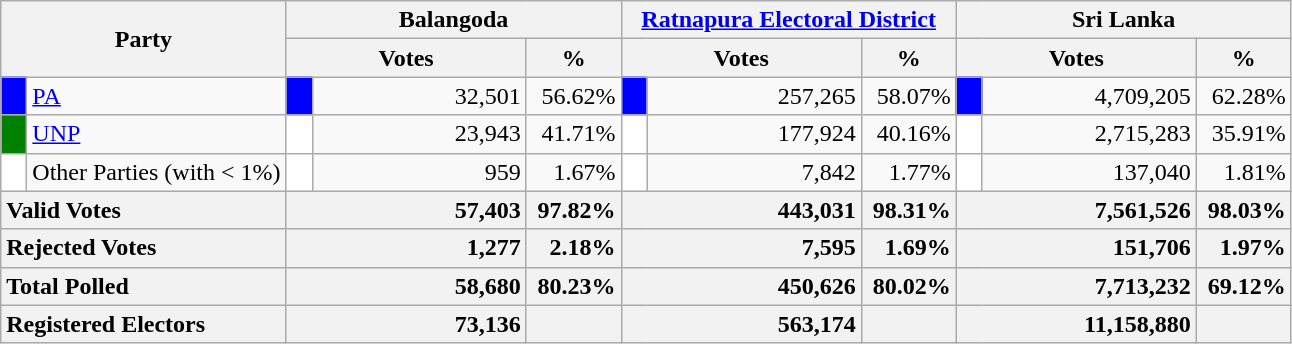<table class="wikitable">
<tr>
<th colspan="2" width="144px"rowspan="2">Party</th>
<th colspan="3" width="216px">Balangoda</th>
<th colspan="3" width="216px"><a href='#'>Ratnapura Electoral District</a></th>
<th colspan="3" width="216px">Sri Lanka</th>
</tr>
<tr>
<th colspan="2" width="144px">Votes</th>
<th>%</th>
<th colspan="2" width="144px">Votes</th>
<th>%</th>
<th colspan="2" width="144px">Votes</th>
<th>%</th>
</tr>
<tr>
<td style="background-color:blue;" width="10px"></td>
<td style="text-align:left;"><a href='#'>PA</a></td>
<td style="background-color:blue;" width="10px"></td>
<td style="text-align:right;">32,501</td>
<td style="text-align:right;">56.62%</td>
<td style="background-color:blue;" width="10px"></td>
<td style="text-align:right;">257,265</td>
<td style="text-align:right;">58.07%</td>
<td style="background-color:blue;" width="10px"></td>
<td style="text-align:right;">4,709,205</td>
<td style="text-align:right;">62.28%</td>
</tr>
<tr>
<td style="background-color:green;" width="10px"></td>
<td style="text-align:left;"><a href='#'>UNP</a></td>
<td style="background-color:white;" width="10px"></td>
<td style="text-align:right;">23,943</td>
<td style="text-align:right;">41.71%</td>
<td style="background-color:white;" width="10px"></td>
<td style="text-align:right;">177,924</td>
<td style="text-align:right;">40.16%</td>
<td style="background-color:white;" width="10px"></td>
<td style="text-align:right;">2,715,283</td>
<td style="text-align:right;">35.91%</td>
</tr>
<tr>
<td style="background-color:white;" width="10px"></td>
<td style="text-align:left;">Other Parties (with < 1%)</td>
<td style="background-color:white;" width="10px"></td>
<td style="text-align:right;">959</td>
<td style="text-align:right;">1.67%</td>
<td style="background-color:white;" width="10px"></td>
<td style="text-align:right;">7,842</td>
<td style="text-align:right;">1.77%</td>
<td style="background-color:white;" width="10px"></td>
<td style="text-align:right;">137,040</td>
<td style="text-align:right;">1.81%</td>
</tr>
<tr>
<th colspan="2" width="144px"style="text-align:left;">Valid Votes</th>
<th style="text-align:right;"colspan="2" width="144px">57,403</th>
<th style="text-align:right;">97.82%</th>
<th style="text-align:right;"colspan="2" width="144px">443,031</th>
<th style="text-align:right;">98.31%</th>
<th style="text-align:right;"colspan="2" width="144px">7,561,526</th>
<th style="text-align:right;">98.03%</th>
</tr>
<tr>
<th colspan="2" width="144px"style="text-align:left;">Rejected Votes</th>
<th style="text-align:right;"colspan="2" width="144px">1,277</th>
<th style="text-align:right;">2.18%</th>
<th style="text-align:right;"colspan="2" width="144px">7,595</th>
<th style="text-align:right;">1.69%</th>
<th style="text-align:right;"colspan="2" width="144px">151,706</th>
<th style="text-align:right;">1.97%</th>
</tr>
<tr>
<th colspan="2" width="144px"style="text-align:left;">Total Polled</th>
<th style="text-align:right;"colspan="2" width="144px">58,680</th>
<th style="text-align:right;">80.23%</th>
<th style="text-align:right;"colspan="2" width="144px">450,626</th>
<th style="text-align:right;">80.02%</th>
<th style="text-align:right;"colspan="2" width="144px">7,713,232</th>
<th style="text-align:right;">69.12%</th>
</tr>
<tr>
<th colspan="2" width="144px"style="text-align:left;">Registered Electors</th>
<th style="text-align:right;"colspan="2" width="144px">73,136</th>
<th></th>
<th style="text-align:right;"colspan="2" width="144px">563,174</th>
<th></th>
<th style="text-align:right;"colspan="2" width="144px">11,158,880</th>
<th></th>
</tr>
</table>
